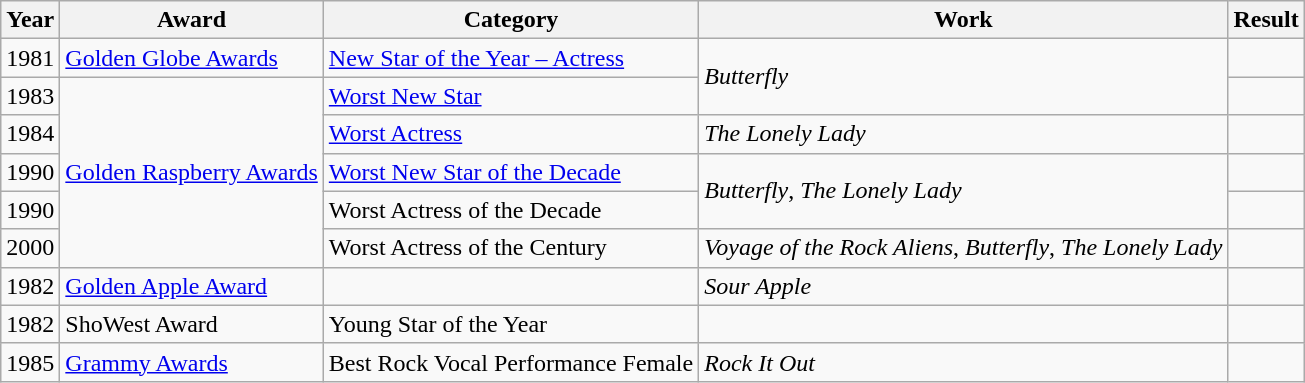<table class="wikitable">
<tr>
<th>Year</th>
<th>Award</th>
<th>Category</th>
<th>Work</th>
<th>Result</th>
</tr>
<tr>
<td>1981</td>
<td><a href='#'>Golden Globe Awards</a></td>
<td><a href='#'>New Star of the Year – Actress</a></td>
<td rowspan="2"><em>Butterfly</em></td>
<td></td>
</tr>
<tr>
<td>1983</td>
<td rowspan="5"><a href='#'>Golden Raspberry Awards</a></td>
<td><a href='#'>Worst New Star</a></td>
<td></td>
</tr>
<tr>
<td>1984</td>
<td><a href='#'>Worst Actress</a></td>
<td><em>The Lonely Lady</em></td>
<td></td>
</tr>
<tr>
<td>1990</td>
<td><a href='#'>Worst New Star of the Decade</a></td>
<td rowspan="2"><em>Butterfly</em>, <em>The Lonely Lady</em></td>
<td></td>
</tr>
<tr>
<td>1990</td>
<td>Worst Actress of the Decade</td>
<td></td>
</tr>
<tr>
<td>2000</td>
<td>Worst Actress of the Century</td>
<td><em>Voyage of the Rock Aliens</em>, <em>Butterfly</em>, <em>The Lonely Lady</em></td>
<td></td>
</tr>
<tr>
<td>1982</td>
<td><a href='#'>Golden Apple Award</a></td>
<td></td>
<td><em>Sour Apple</em></td>
<td></td>
</tr>
<tr>
<td>1982</td>
<td>ShoWest Award</td>
<td>Young Star of the Year</td>
<td></td>
<td></td>
</tr>
<tr>
<td>1985</td>
<td><a href='#'>Grammy Awards</a></td>
<td>Best Rock Vocal Performance Female</td>
<td><em>Rock It Out</em></td>
<td></td>
</tr>
</table>
